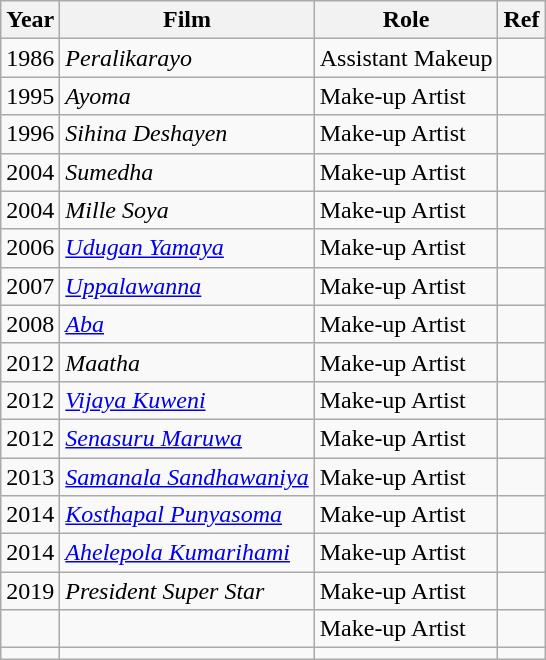<table class="wikitable">
<tr>
<th>Year</th>
<th>Film</th>
<th>Role</th>
<th>Ref</th>
</tr>
<tr>
<td>1986</td>
<td><em>Peralikarayo</em></td>
<td>Assistant Makeup</td>
<td></td>
</tr>
<tr>
<td>1995</td>
<td><em>Ayoma</em></td>
<td>Make-up Artist</td>
<td></td>
</tr>
<tr>
<td>1996</td>
<td><em>Sihina Deshayen</em></td>
<td>Make-up Artist</td>
<td></td>
</tr>
<tr>
<td>2004</td>
<td><em>Sumedha</em></td>
<td>Make-up Artist</td>
<td></td>
</tr>
<tr>
<td>2004</td>
<td><em>Mille Soya</em></td>
<td>Make-up Artist</td>
<td></td>
</tr>
<tr>
<td>2006</td>
<td><em><a href='#'>Udugan Yamaya</a></em></td>
<td>Make-up Artist</td>
<td></td>
</tr>
<tr>
<td>2007</td>
<td><em><a href='#'>Uppalawanna</a></em></td>
<td>Make-up Artist</td>
<td></td>
</tr>
<tr>
<td>2008</td>
<td><em><a href='#'>Aba</a></em></td>
<td>Make-up Artist</td>
<td></td>
</tr>
<tr>
<td>2012</td>
<td><em>Maatha</em></td>
<td>Make-up Artist</td>
<td></td>
</tr>
<tr>
<td>2012</td>
<td><em><a href='#'>Vijaya Kuweni</a></em></td>
<td>Make-up Artist</td>
<td></td>
</tr>
<tr>
<td>2012</td>
<td><em><a href='#'>Senasuru Maruwa</a></em></td>
<td>Make-up Artist</td>
<td></td>
</tr>
<tr>
<td>2013</td>
<td><em><a href='#'>Samanala Sandhawaniya</a></em></td>
<td>Make-up Artist</td>
<td></td>
</tr>
<tr>
<td>2014</td>
<td><em><a href='#'>Kosthapal Punyasoma</a></em></td>
<td>Make-up Artist</td>
<td></td>
</tr>
<tr>
<td>2014</td>
<td><em><a href='#'>Ahelepola Kumarihami</a></em></td>
<td>Make-up Artist</td>
<td></td>
</tr>
<tr>
<td>2019</td>
<td><em>President Super Star</em></td>
<td>Make-up Artist</td>
<td></td>
</tr>
<tr>
<td></td>
<td></td>
<td>Make-up Artist</td>
<td></td>
</tr>
<tr>
<td></td>
<td></td>
<td></td>
<td></td>
</tr>
</table>
